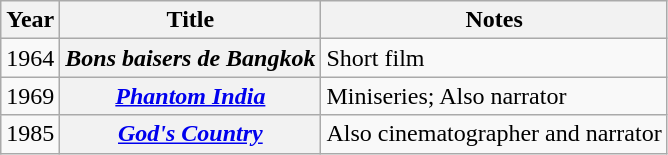<table class="wikitable plainrowheaders" style="margin-right: 0;">
<tr>
<th>Year</th>
<th>Title</th>
<th>Notes</th>
</tr>
<tr>
<td>1964</td>
<th scope="row"><em>Bons baisers de Bangkok</em></th>
<td>Short film</td>
</tr>
<tr>
<td>1969</td>
<th scope="row"><em><a href='#'>Phantom India</a></em></th>
<td>Miniseries; Also narrator</td>
</tr>
<tr>
<td>1985</td>
<th scope="row"><em><a href='#'>God's Country</a></em></th>
<td>Also cinematographer and narrator</td>
</tr>
</table>
